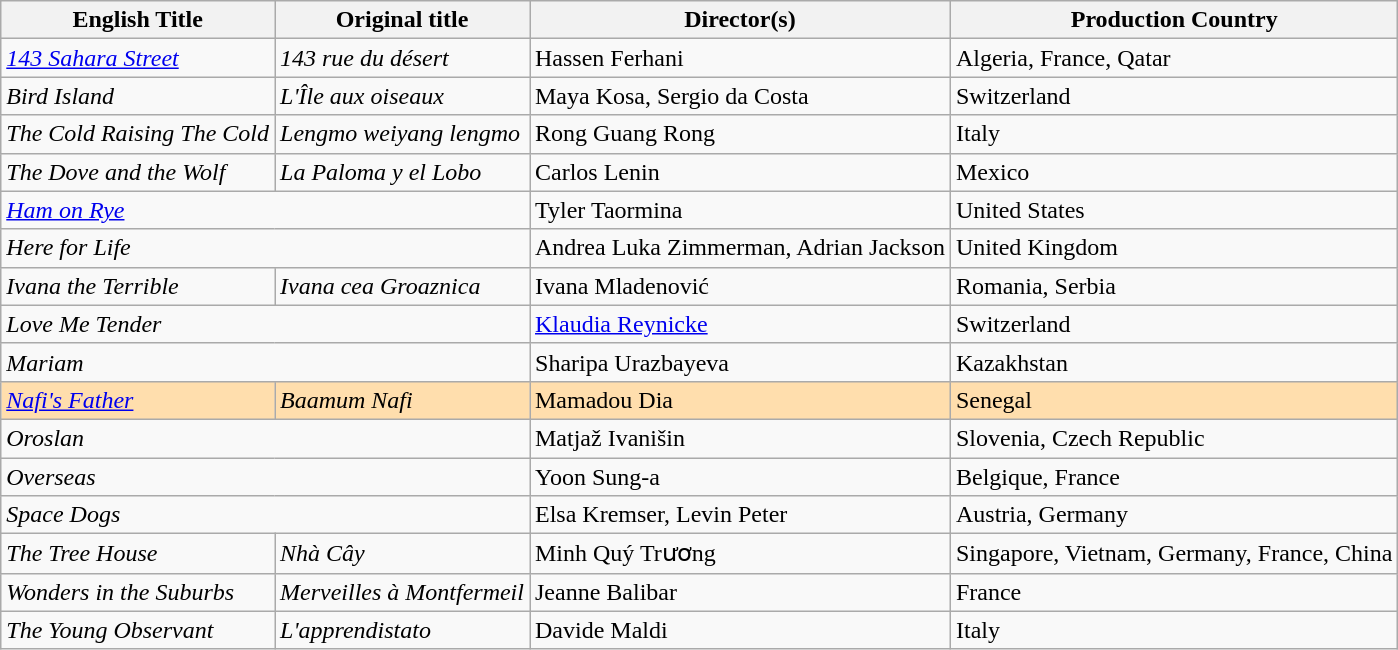<table class="wikitable sortable">
<tr>
<th>English Title</th>
<th>Original title</th>
<th>Director(s)</th>
<th>Production Country</th>
</tr>
<tr>
<td><em><a href='#'>143 Sahara Street</a></em></td>
<td><em>143 rue du désert</em></td>
<td>Hassen Ferhani</td>
<td>Algeria, France, Qatar</td>
</tr>
<tr>
<td><em>Bird Island</em></td>
<td><em>L'Île aux oiseaux</em></td>
<td>Maya Kosa, Sergio da Costa</td>
<td>Switzerland</td>
</tr>
<tr>
<td><em>The Cold Raising The Cold</em></td>
<td><em>Lengmo weiyang lengmo</em></td>
<td>Rong Guang Rong</td>
<td>Italy</td>
</tr>
<tr>
<td><em>The Dove and the Wolf</em></td>
<td><em>La Paloma y el Lobo</em></td>
<td>Carlos Lenin</td>
<td>Mexico</td>
</tr>
<tr>
<td colspan="2"><em><a href='#'>Ham on Rye</a></em></td>
<td>Tyler Taormina</td>
<td>United States</td>
</tr>
<tr>
<td colspan="2"><em>Here for Life</em></td>
<td>Andrea Luka Zimmerman, Adrian Jackson</td>
<td>United Kingdom</td>
</tr>
<tr>
<td><em>Ivana the Terrible</em></td>
<td><em>Ivana cea Groaznica</em></td>
<td>Ivana Mladenović</td>
<td>Romania, Serbia</td>
</tr>
<tr>
<td colspan="2"><em>Love Me Tender</em></td>
<td><a href='#'>Klaudia Reynicke</a></td>
<td>Switzerland</td>
</tr>
<tr>
<td colspan="2"><em>Mariam</em></td>
<td>Sharipa Urazbayeva</td>
<td>Kazakhstan</td>
</tr>
<tr - style="background:#FFDEAD;">
<td><em><a href='#'>Nafi's Father</a></em></td>
<td><em>Baamum Nafi</em></td>
<td>Mamadou Dia</td>
<td>Senegal</td>
</tr>
<tr>
<td colspan="2"><em>Oroslan</em></td>
<td>Matjaž Ivanišin</td>
<td>Slovenia, Czech Republic</td>
</tr>
<tr>
<td colspan="2"><em>Overseas</em></td>
<td>Yoon Sung-a</td>
<td>Belgique, France</td>
</tr>
<tr>
<td colspan="2"><em>Space Dogs</em></td>
<td>Elsa Kremser, Levin Peter</td>
<td>Austria, Germany</td>
</tr>
<tr>
<td><em>The Tree House</em></td>
<td><em>Nhà Cây</em></td>
<td>Minh Quý Trương</td>
<td>Singapore, Vietnam, Germany, France, China</td>
</tr>
<tr>
<td><em>Wonders in the Suburbs</em></td>
<td><em>Merveilles à Montfermeil</em></td>
<td>Jeanne Balibar</td>
<td>France</td>
</tr>
<tr>
<td><em>The Young Observant</em></td>
<td><em>L'apprendistato</em></td>
<td>Davide Maldi</td>
<td>Italy</td>
</tr>
</table>
